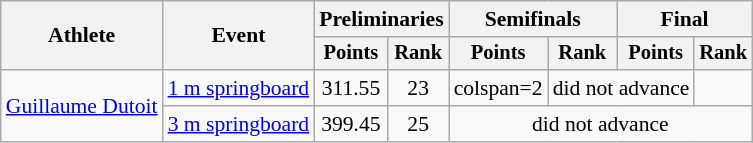<table class=wikitable style="font-size:90%;">
<tr>
<th rowspan="2">Athlete</th>
<th rowspan="2">Event</th>
<th colspan="2">Preliminaries</th>
<th colspan="2">Semifinals</th>
<th colspan="2">Final</th>
</tr>
<tr style="font-size:95%">
<th>Points</th>
<th>Rank</th>
<th>Points</th>
<th>Rank</th>
<th>Points</th>
<th>Rank</th>
</tr>
<tr align=center>
<td align=left rowspan=2><a href='#'>Guillaume Dutoit</a></td>
<td align=left><a href='#'>1 m springboard</a></td>
<td>311.55</td>
<td>23</td>
<td>colspan=2 </td>
<td colspan=2>did not advance</td>
</tr>
<tr align=center>
<td align=left><a href='#'>3 m springboard</a></td>
<td>399.45</td>
<td>25</td>
<td colspan=4>did not advance</td>
</tr>
</table>
